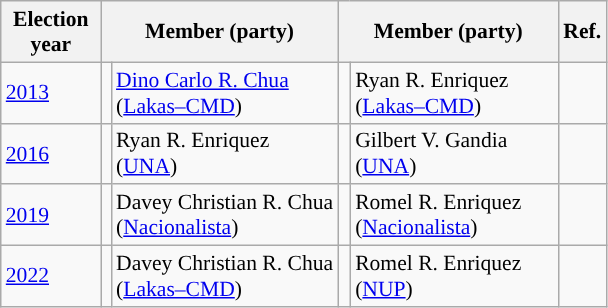<table class="wikitable" style="font-size:90%">
<tr>
<th width="60px">Election<br>year</th>
<th colspan="2" width="140px">Member (party)</th>
<th colspan="2" width="140px">Member (party)</th>
<th>Ref.</th>
</tr>
<tr>
<td><a href='#'>2013</a></td>
<td></td>
<td><a href='#'>Dino Carlo R. Chua</a><br>(<a href='#'>Lakas–CMD</a>)</td>
<td></td>
<td>Ryan R. Enriquez<br>(<a href='#'>Lakas–CMD</a>)</td>
<td></td>
</tr>
<tr>
<td><a href='#'>2016</a></td>
<td></td>
<td>Ryan R. Enriquez<br>(<a href='#'>UNA</a>)</td>
<td></td>
<td>Gilbert V. Gandia<br>(<a href='#'>UNA</a>)</td>
<td></td>
</tr>
<tr>
<td><a href='#'>2019</a></td>
<td></td>
<td>Davey Christian R. Chua<br>(<a href='#'>Nacionalista</a>)</td>
<td></td>
<td>Romel R. Enriquez<br>(<a href='#'>Nacionalista</a>)</td>
<td></td>
</tr>
<tr>
<td><a href='#'>2022</a></td>
<td></td>
<td>Davey Christian R. Chua<br>(<a href='#'>Lakas–CMD</a>)</td>
<td></td>
<td>Romel R. Enriquez<br>(<a href='#'>NUP</a>)</td>
<td></td>
</tr>
</table>
